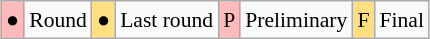<table class="wikitable" style="margin:0.5em auto; font-size:90%; line-height:1.25em;">
<tr>
<td bgcolor="#FFBBBB" align=center>●</td>
<td>Round</td>
<td bgcolor="#FFDF80" align=center>●</td>
<td>Last round</td>
<td bgcolor="#FFBBBB" align=center>P</td>
<td>Preliminary</td>
<td bgcolor="#FFDF80" align=center>F</td>
<td>Final</td>
</tr>
</table>
